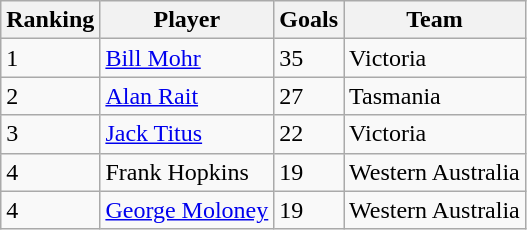<table class="wikitable">
<tr>
<th>Ranking</th>
<th>Player</th>
<th>Goals</th>
<th>Team</th>
</tr>
<tr>
<td>1</td>
<td><a href='#'>Bill Mohr</a></td>
<td>35</td>
<td>Victoria</td>
</tr>
<tr>
<td>2</td>
<td><a href='#'>Alan Rait</a></td>
<td>27</td>
<td>Tasmania</td>
</tr>
<tr>
<td>3</td>
<td><a href='#'>Jack Titus</a></td>
<td>22</td>
<td>Victoria</td>
</tr>
<tr>
<td>4</td>
<td>Frank Hopkins</td>
<td>19</td>
<td>Western Australia</td>
</tr>
<tr>
<td>4</td>
<td><a href='#'>George Moloney</a></td>
<td>19</td>
<td>Western Australia</td>
</tr>
</table>
